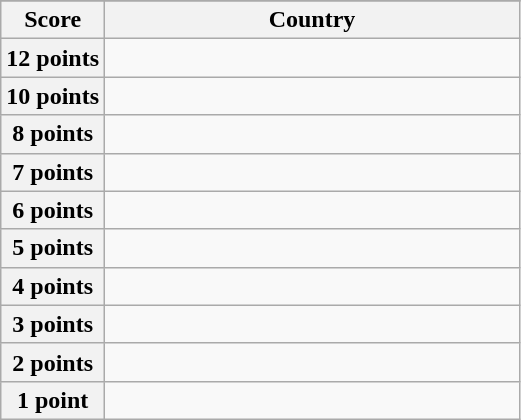<table class="wikitable">
<tr>
</tr>
<tr>
<th scope="col" width="20%">Score</th>
<th scope="col">Country</th>
</tr>
<tr>
<th scope="row">12 points</th>
<td></td>
</tr>
<tr>
<th scope="row">10 points</th>
<td></td>
</tr>
<tr>
<th scope="row">8 points</th>
<td></td>
</tr>
<tr>
<th scope="row">7 points</th>
<td></td>
</tr>
<tr>
<th scope="row">6 points</th>
<td></td>
</tr>
<tr>
<th scope="row">5 points</th>
<td></td>
</tr>
<tr>
<th scope="row">4 points</th>
<td></td>
</tr>
<tr>
<th scope="row">3 points</th>
<td></td>
</tr>
<tr>
<th scope="row">2 points</th>
<td></td>
</tr>
<tr>
<th scope="row">1 point</th>
<td></td>
</tr>
</table>
